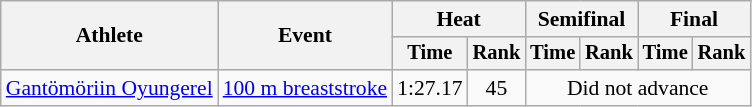<table class=wikitable style="font-size:90%">
<tr>
<th rowspan="2">Athlete</th>
<th rowspan="2">Event</th>
<th colspan="2">Heat</th>
<th colspan="2">Semifinal</th>
<th colspan="2">Final</th>
</tr>
<tr style="font-size:95%">
<th>Time</th>
<th>Rank</th>
<th>Time</th>
<th>Rank</th>
<th>Time</th>
<th>Rank</th>
</tr>
<tr align=center>
<td align=left><a href='#'>Gantömöriin Oyungerel</a></td>
<td align=left><a href='#'>100 m breaststroke</a></td>
<td>1:27.17</td>
<td>45</td>
<td colspan=4>Did not advance</td>
</tr>
</table>
